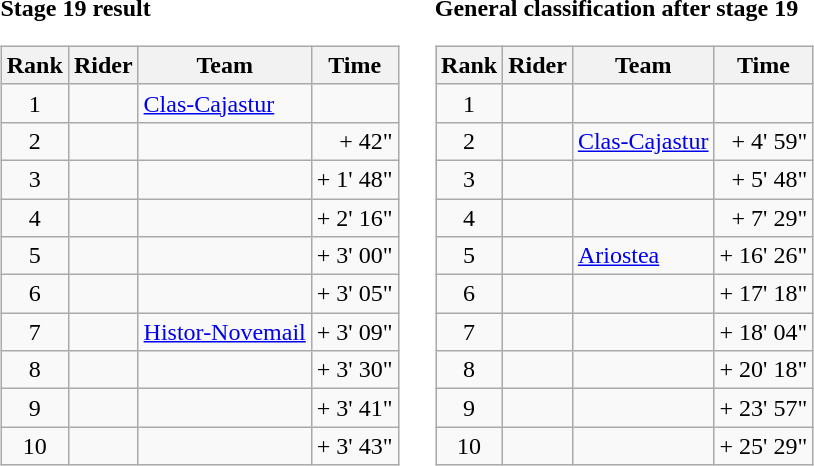<table>
<tr>
<td><strong>Stage 19 result</strong><br><table class="wikitable">
<tr>
<th scope="col">Rank</th>
<th scope="col">Rider</th>
<th scope="col">Team</th>
<th scope="col">Time</th>
</tr>
<tr>
<td style="text-align:center;">1</td>
<td></td>
<td><a href='#'>Clas-Cajastur</a></td>
<td style="text-align:right;"></td>
</tr>
<tr>
<td style="text-align:center;">2</td>
<td> </td>
<td></td>
<td style="text-align:right;">+ 42"</td>
</tr>
<tr>
<td style="text-align:center;">3</td>
<td></td>
<td></td>
<td style="text-align:right;">+ 1' 48"</td>
</tr>
<tr>
<td style="text-align:center;">4</td>
<td></td>
<td></td>
<td style="text-align:right;">+ 2' 16"</td>
</tr>
<tr>
<td style="text-align:center;">5</td>
<td></td>
<td></td>
<td style="text-align:right;">+ 3' 00"</td>
</tr>
<tr>
<td style="text-align:center;">6</td>
<td></td>
<td></td>
<td style="text-align:right;">+ 3' 05"</td>
</tr>
<tr>
<td style="text-align:center;">7</td>
<td></td>
<td><a href='#'>Histor-Novemail</a></td>
<td style="text-align:right;">+ 3' 09"</td>
</tr>
<tr>
<td style="text-align:center;">8</td>
<td></td>
<td></td>
<td style="text-align:right;">+ 3' 30"</td>
</tr>
<tr>
<td style="text-align:center;">9</td>
<td></td>
<td></td>
<td style="text-align:right;">+ 3' 41"</td>
</tr>
<tr>
<td style="text-align:center;">10</td>
<td></td>
<td></td>
<td style="text-align:right;">+ 3' 43"</td>
</tr>
</table>
</td>
<td></td>
<td><strong>General classification after stage 19</strong><br><table class="wikitable">
<tr>
<th scope="col">Rank</th>
<th scope="col">Rider</th>
<th scope="col">Team</th>
<th scope="col">Time</th>
</tr>
<tr>
<td style="text-align:center;">1</td>
<td> </td>
<td></td>
<td style="text-align:right;"></td>
</tr>
<tr>
<td style="text-align:center;">2</td>
<td></td>
<td><a href='#'>Clas-Cajastur</a></td>
<td style="text-align:right;">+ 4' 59"</td>
</tr>
<tr>
<td style="text-align:center;">3</td>
<td></td>
<td></td>
<td style="text-align:right;">+ 5' 48"</td>
</tr>
<tr>
<td style="text-align:center;">4</td>
<td></td>
<td></td>
<td style="text-align:right;">+ 7' 29"</td>
</tr>
<tr>
<td style="text-align:center;">5</td>
<td></td>
<td><a href='#'>Ariostea</a></td>
<td style="text-align:right;">+ 16' 26"</td>
</tr>
<tr>
<td style="text-align:center;">6</td>
<td></td>
<td></td>
<td style="text-align:right;">+ 17' 18"</td>
</tr>
<tr>
<td style="text-align:center;">7</td>
<td></td>
<td></td>
<td style="text-align:right;">+ 18' 04"</td>
</tr>
<tr>
<td style="text-align:center;">8</td>
<td></td>
<td></td>
<td style="text-align:right;">+ 20' 18"</td>
</tr>
<tr>
<td style="text-align:center;">9</td>
<td></td>
<td></td>
<td style="text-align:right;">+ 23' 57"</td>
</tr>
<tr>
<td style="text-align:center;">10</td>
<td></td>
<td></td>
<td style="text-align:right;">+ 25' 29"</td>
</tr>
</table>
</td>
</tr>
</table>
